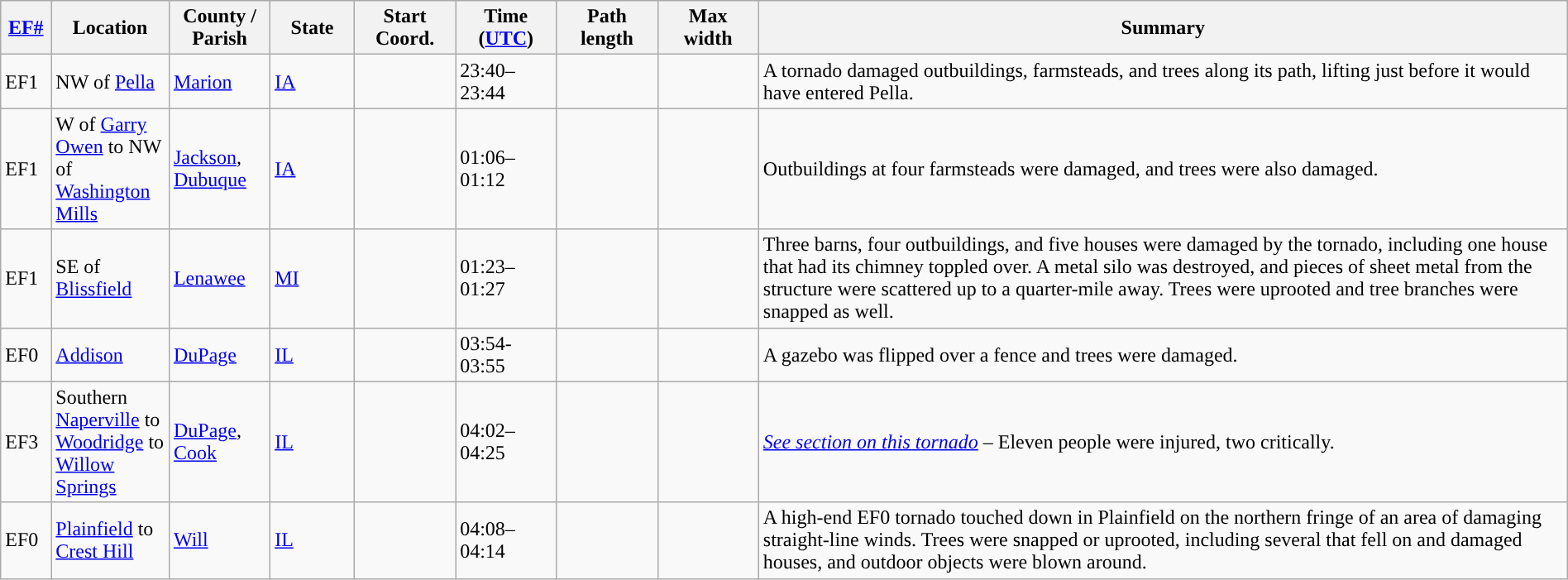<table class="wikitable sortable" style="width:100%;">
<tr>
<th scope="col"  style="width:3%; text-align:center;"><a href='#'>EF#</a></th>
<th scope="col"  style="width:7%; text-align:center;" class="unsortable">Location</th>
<th scope="col"  style="width:6%; text-align:center;" class="unsortable">County / Parish</th>
<th scope="col"  style="width:5%; text-align:center;">State</th>
<th scope="col"  style="width:6%; text-align:center;">Start Coord.</th>
<th scope="col"  style="width:6%; text-align:center;">Time (<a href='#'>UTC</a>)</th>
<th scope="col"  style="width:6%; text-align:center;">Path length</th>
<th scope="col"  style="width:6%; text-align:center;">Max width</th>
<th scope="col" class="unsortable" style="width:48%; text-align:center;">Summary</th>
</tr>
<tr>
<td>EF1</td>
<td>NW of <a href='#'>Pella</a></td>
<td><a href='#'>Marion</a></td>
<td><a href='#'>IA</a></td>
<td></td>
<td>23:40–23:44</td>
<td></td>
<td></td>
<td>A tornado damaged outbuildings, farmsteads, and trees along its path, lifting just before it would have entered Pella.</td>
</tr>
<tr>
<td>EF1</td>
<td>W of <a href='#'>Garry Owen</a> to NW of <a href='#'>Washington Mills</a></td>
<td><a href='#'>Jackson</a>, <a href='#'>Dubuque</a></td>
<td><a href='#'>IA</a></td>
<td></td>
<td>01:06–01:12</td>
<td></td>
<td></td>
<td>Outbuildings at four farmsteads were damaged, and trees were also damaged.</td>
</tr>
<tr>
<td>EF1</td>
<td>SE of <a href='#'>Blissfield</a></td>
<td><a href='#'>Lenawee</a></td>
<td><a href='#'>MI</a></td>
<td></td>
<td>01:23–01:27</td>
<td></td>
<td></td>
<td>Three barns, four outbuildings, and five houses were damaged by the tornado, including one house that had its chimney toppled over. A metal silo was destroyed, and pieces of sheet metal from the structure were scattered up to a quarter-mile away. Trees were uprooted and tree branches were snapped as well.</td>
</tr>
<tr>
<td>EF0</td>
<td><a href='#'>Addison</a></td>
<td><a href='#'>DuPage</a></td>
<td><a href='#'>IL</a></td>
<td></td>
<td>03:54-03:55</td>
<td></td>
<td></td>
<td>A gazebo was flipped over a fence and trees were damaged.</td>
</tr>
<tr>
<td>EF3</td>
<td>Southern <a href='#'>Naperville</a> to <a href='#'>Woodridge</a> to <a href='#'>Willow Springs</a></td>
<td><a href='#'>DuPage</a>, <a href='#'>Cook</a></td>
<td><a href='#'>IL</a></td>
<td></td>
<td>04:02–04:25</td>
<td></td>
<td></td>
<td><em><a href='#'>See section on this tornado</a></em> – Eleven people were injured, two critically.</td>
</tr>
<tr>
<td>EF0</td>
<td><a href='#'>Plainfield</a> to <a href='#'>Crest Hill</a></td>
<td><a href='#'>Will</a></td>
<td><a href='#'>IL</a></td>
<td></td>
<td>04:08–04:14</td>
<td></td>
<td></td>
<td>A high-end EF0 tornado touched down in Plainfield on the northern fringe of an area of damaging straight-line winds. Trees were snapped or uprooted, including several that fell on and damaged houses, and outdoor objects were blown around.</td>
</tr>
</table>
